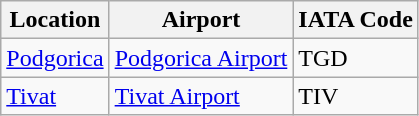<table class="wikitable">
<tr>
<th>Location</th>
<th>Airport</th>
<th>IATA Code</th>
</tr>
<tr>
<td><a href='#'>Podgorica</a></td>
<td><a href='#'>Podgorica Airport</a></td>
<td>TGD</td>
</tr>
<tr>
<td><a href='#'>Tivat</a></td>
<td><a href='#'>Tivat Airport</a></td>
<td>TIV</td>
</tr>
</table>
